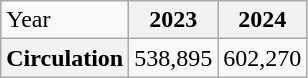<table class="wikitable">
<tr>
<td>Year</td>
<th>2023</th>
<th>2024</th>
</tr>
<tr>
<th>Circulation</th>
<td>538,895</td>
<td>602,270</td>
</tr>
</table>
